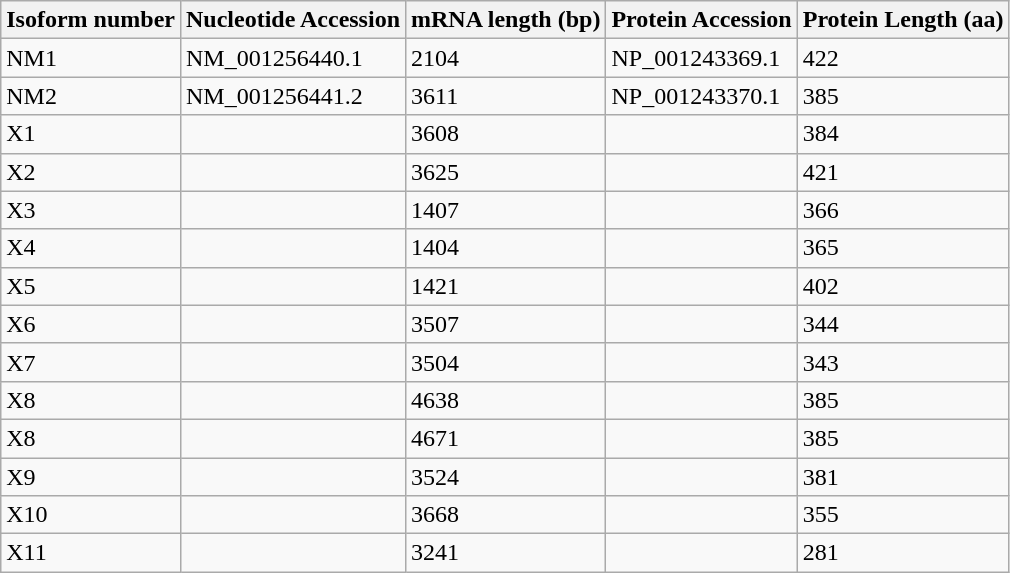<table class="wikitable">
<tr>
<th>Isoform number</th>
<th>Nucleotide Accession</th>
<th>mRNA length (bp)</th>
<th>Protein Accession</th>
<th>Protein Length (aa)</th>
</tr>
<tr>
<td>NM1</td>
<td>NM_001256440.1</td>
<td>2104</td>
<td>NP_001243369.1</td>
<td>422</td>
</tr>
<tr>
<td>NM2</td>
<td colspan="1">NM_001256441.2</td>
<td>3611</td>
<td>NP_001243370.1</td>
<td>385</td>
</tr>
<tr>
<td>X1</td>
<td></td>
<td>3608</td>
<td></td>
<td>384</td>
</tr>
<tr>
<td>X2</td>
<td></td>
<td>3625</td>
<td></td>
<td>421</td>
</tr>
<tr>
<td>X3</td>
<td></td>
<td>1407</td>
<td></td>
<td>366</td>
</tr>
<tr>
<td>X4</td>
<td></td>
<td>1404</td>
<td></td>
<td>365</td>
</tr>
<tr>
<td>X5</td>
<td></td>
<td>1421</td>
<td></td>
<td>402</td>
</tr>
<tr>
<td>X6</td>
<td></td>
<td>3507</td>
<td></td>
<td>344</td>
</tr>
<tr>
<td>X7</td>
<td></td>
<td>3504</td>
<td></td>
<td>343</td>
</tr>
<tr>
<td>X8</td>
<td></td>
<td>4638</td>
<td></td>
<td>385</td>
</tr>
<tr>
<td>X8</td>
<td></td>
<td>4671</td>
<td></td>
<td>385</td>
</tr>
<tr>
<td>X9</td>
<td></td>
<td>3524</td>
<td></td>
<td>381</td>
</tr>
<tr>
<td>X10</td>
<td></td>
<td>3668</td>
<td></td>
<td>355</td>
</tr>
<tr>
<td>X11</td>
<td></td>
<td>3241</td>
<td></td>
<td>281</td>
</tr>
</table>
